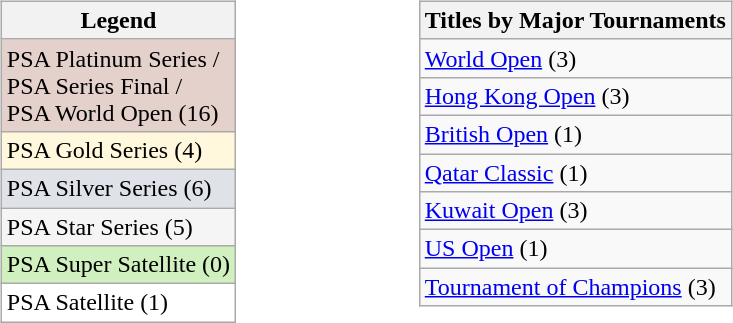<table style="width:43%;">
<tr>
<td valign=top width=35% align=left><br><table class="wikitable">
<tr>
<th>Legend</th>
</tr>
<tr style="background:#e5d1cb;">
<td>PSA Platinum Series / <br> PSA Series Final /<br> PSA World Open (16)</td>
</tr>
<tr style="background:Cornsilk">
<td>PSA Gold Series (4)</td>
</tr>
<tr style="background:#dfe2e9;">
<td>PSA Silver Series (6)</td>
</tr>
<tr style="background:#f5f5f5;">
<td>PSA Star Series (5)</td>
</tr>
<tr style="background:#d0f0c0;">
<td>PSA Super Satellite (0)</td>
</tr>
<tr style="background:White;">
<td>PSA Satellite (1)</td>
</tr>
</table>
</td>
<td valign=top width=33% align=left><br><table class="wikitable">
<tr>
<th>Titles by Major Tournaments</th>
</tr>
<tr>
<td><a href='#'>World Open</a> (3)</td>
</tr>
<tr>
<td><a href='#'>Hong Kong Open</a> (3)</td>
</tr>
<tr>
<td><a href='#'>British Open</a> (1)</td>
</tr>
<tr>
<td><a href='#'>Qatar Classic</a> (1)</td>
</tr>
<tr>
<td><a href='#'>Kuwait Open</a> (3)</td>
</tr>
<tr>
<td><a href='#'>US Open</a> (1)</td>
</tr>
<tr>
<td><a href='#'>Tournament of Champions</a> (3)</td>
</tr>
</table>
</td>
</tr>
</table>
